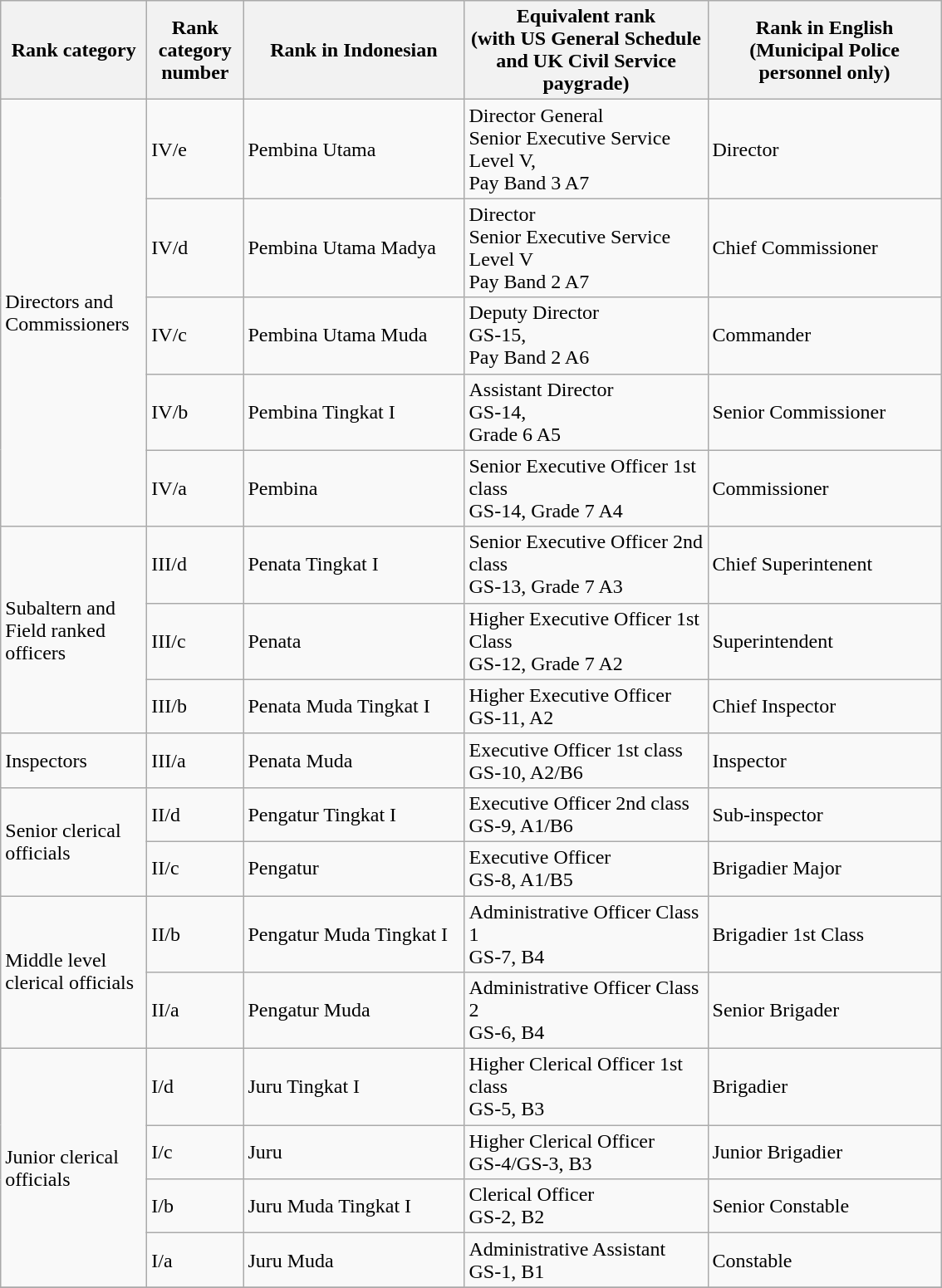<table class="wikitable">
<tr>
<th style="width:110px;">Rank category</th>
<th style="width:70px;">Rank category number</th>
<th style="width:170px;">Rank in Indonesian</th>
<th style="width:188px;">Equivalent rank<br> (with US General Schedule and UK Civil Service paygrade)</th>
<th style="width:180px;">Rank in English<br> (Municipal Police personnel only)</th>
</tr>
<tr>
<td rowspan="5">Directors and Commissioners</td>
<td>IV/e</td>
<td>Pembina Utama</td>
<td>Director General<br> Senior Executive Service Level V,<br> Pay Band 3 A7</td>
<td>Director</td>
</tr>
<tr>
<td>IV/d</td>
<td>Pembina Utama Madya</td>
<td>Director <br>Senior Executive Service Level V<br> Pay Band 2 A7</td>
<td>Chief Commissioner</td>
</tr>
<tr>
<td>IV/c</td>
<td>Pembina Utama Muda</td>
<td>Deputy Director<br>GS-15,<br> Pay Band 2 A6</td>
<td>Commander</td>
</tr>
<tr>
<td>IV/b</td>
<td>Pembina Tingkat I</td>
<td>Assistant Director<br>GS-14,<br> Grade 6 A5</td>
<td>Senior Commissioner</td>
</tr>
<tr>
<td>IV/a</td>
<td>Pembina</td>
<td>Senior Executive Officer 1st class<br>GS-14, Grade 7 A4</td>
<td>Commissioner</td>
</tr>
<tr>
<td rowspan="3">Subaltern and Field ranked officers</td>
<td>III/d</td>
<td>Penata Tingkat I</td>
<td>Senior Executive Officer 2nd class<br>GS-13, Grade 7 A3</td>
<td>Chief Superintenent</td>
</tr>
<tr>
<td>III/c</td>
<td>Penata</td>
<td>Higher Executive Officer 1st Class<br>GS-12, Grade 7 A2</td>
<td>Superintendent</td>
</tr>
<tr>
<td>III/b</td>
<td>Penata Muda Tingkat I</td>
<td>Higher Executive Officer<br>GS-11, A2</td>
<td>Chief Inspector</td>
</tr>
<tr>
<td rowspan="1">Inspectors</td>
<td>III/a</td>
<td>Penata Muda</td>
<td>Executive Officer 1st class<br>GS-10, A2/B6</td>
<td>Inspector</td>
</tr>
<tr>
<td rowspan="2">Senior clerical officials</td>
<td>II/d</td>
<td>Pengatur Tingkat I</td>
<td>Executive Officer 2nd class<br>GS-9, A1/B6</td>
<td>Sub-inspector</td>
</tr>
<tr>
<td>II/c</td>
<td>Pengatur</td>
<td>Executive Officer<br>GS-8, A1/B5</td>
<td>Brigadier Major</td>
</tr>
<tr>
<td rowspan="2">Middle level clerical officials</td>
<td>II/b</td>
<td>Pengatur Muda Tingkat I</td>
<td>Administrative Officer Class 1<br>GS-7, B4</td>
<td>Brigadier 1st Class</td>
</tr>
<tr>
<td>II/a</td>
<td>Pengatur Muda</td>
<td>Administrative Officer Class 2<br>GS-6, B4</td>
<td>Senior Brigader</td>
</tr>
<tr>
<td rowspan="4">Junior clerical officials</td>
<td>I/d</td>
<td>Juru Tingkat I</td>
<td>Higher Clerical Officer 1st class<br>GS-5, B3</td>
<td>Brigadier</td>
</tr>
<tr>
<td>I/c</td>
<td>Juru</td>
<td>Higher Clerical Officer<br>GS-4/GS-3, B3</td>
<td>Junior Brigadier</td>
</tr>
<tr>
<td>I/b</td>
<td>Juru Muda Tingkat I</td>
<td>Clerical Officer<br>GS-2, B2</td>
<td>Senior Constable</td>
</tr>
<tr>
<td>I/a</td>
<td>Juru Muda</td>
<td>Administrative Assistant<br>GS-1, B1</td>
<td>Constable</td>
</tr>
<tr>
</tr>
</table>
